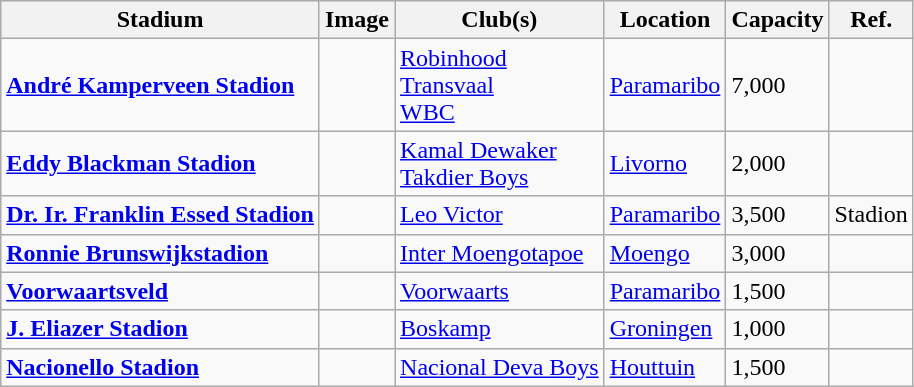<table class="wikitable sortable">
<tr>
<th>Stadium</th>
<th>Image</th>
<th>Club(s)</th>
<th>Location</th>
<th>Capacity</th>
<th class="unsortable">Ref.</th>
</tr>
<tr>
<td><strong><a href='#'>André Kamperveen Stadion</a></strong></td>
<td></td>
<td><a href='#'>Robinhood</a><br><a href='#'>Transvaal</a><br><a href='#'>WBC</a></td>
<td><a href='#'>Paramaribo</a></td>
<td>7,000</td>
<td></td>
</tr>
<tr>
<td><strong><a href='#'>Eddy Blackman Stadion</a></strong></td>
<td></td>
<td><a href='#'>Kamal Dewaker</a><br><a href='#'>Takdier Boys</a></td>
<td><a href='#'>Livorno</a></td>
<td>2,000</td>
<td></td>
</tr>
<tr>
<td><strong><a href='#'>Dr. Ir. Franklin Essed Stadion</a></strong></td>
<td></td>
<td><a href='#'>Leo Victor</a><br></td>
<td><a href='#'>Paramaribo</a></td>
<td>3,500</td>
<td>Stadion</td>
</tr>
<tr>
<td><strong><a href='#'>Ronnie Brunswijkstadion</a></strong></td>
<td></td>
<td><a href='#'>Inter Moengotapoe</a></td>
<td><a href='#'>Moengo</a></td>
<td>3,000</td>
<td></td>
</tr>
<tr>
<td><strong><a href='#'>Voorwaartsveld</a></strong></td>
<td></td>
<td><a href='#'>Voorwaarts</a></td>
<td><a href='#'>Paramaribo</a></td>
<td>1,500</td>
<td></td>
</tr>
<tr>
<td><strong><a href='#'>J. Eliazer Stadion</a></strong></td>
<td></td>
<td><a href='#'>Boskamp</a></td>
<td><a href='#'>Groningen</a></td>
<td>1,000</td>
<td></td>
</tr>
<tr>
<td><strong><a href='#'>Nacionello Stadion</a></strong></td>
<td></td>
<td><a href='#'>Nacional Deva Boys</a></td>
<td><a href='#'>Houttuin</a></td>
<td>1,500</td>
<td></td>
</tr>
</table>
